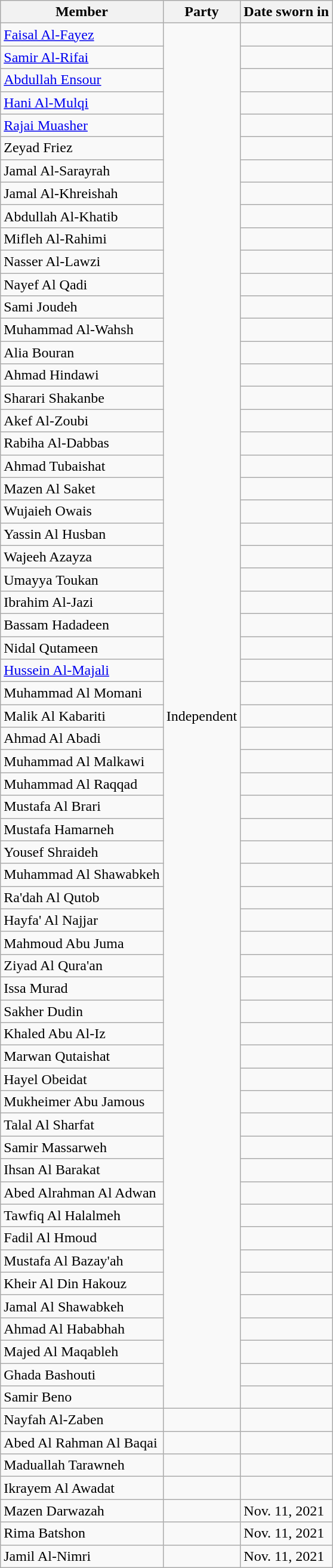<table class="wikitable">
<tr>
<th>Member</th>
<th>Party</th>
<th>Date sworn in</th>
</tr>
<tr>
<td><a href='#'>Faisal Al-Fayez</a></td>
<td rowspan="61">Independent</td>
<td></td>
</tr>
<tr>
<td><a href='#'>Samir Al-Rifai</a></td>
<td></td>
</tr>
<tr>
<td><a href='#'>Abdullah Ensour</a></td>
<td></td>
</tr>
<tr>
<td><a href='#'>Hani Al-Mulqi</a></td>
<td></td>
</tr>
<tr>
<td><a href='#'>Rajai Muasher</a></td>
<td></td>
</tr>
<tr>
<td>Zeyad Friez</td>
<td></td>
</tr>
<tr>
<td>Jamal Al-Sarayrah</td>
<td></td>
</tr>
<tr>
<td>Jamal Al-Khreishah</td>
<td></td>
</tr>
<tr>
<td>Abdullah Al-Khatib</td>
<td></td>
</tr>
<tr>
<td>Mifleh Al-Rahimi</td>
<td></td>
</tr>
<tr>
<td>Nasser Al-Lawzi</td>
<td></td>
</tr>
<tr>
<td>Nayef Al Qadi</td>
<td></td>
</tr>
<tr>
<td>Sami Joudeh</td>
<td></td>
</tr>
<tr>
<td>Muhammad Al-Wahsh</td>
<td></td>
</tr>
<tr>
<td>Alia Bouran</td>
<td></td>
</tr>
<tr>
<td>Ahmad Hindawi</td>
<td></td>
</tr>
<tr>
<td>Sharari Shakanbe</td>
<td></td>
</tr>
<tr>
<td>Akef Al-Zoubi</td>
<td></td>
</tr>
<tr>
<td>Rabiha Al-Dabbas</td>
<td></td>
</tr>
<tr>
<td>Ahmad Tubaishat</td>
<td></td>
</tr>
<tr>
<td>Mazen Al Saket</td>
<td></td>
</tr>
<tr>
<td>Wujaieh Owais</td>
<td></td>
</tr>
<tr>
<td>Yassin Al Husban</td>
<td></td>
</tr>
<tr>
<td>Wajeeh Azayza</td>
<td></td>
</tr>
<tr>
<td>Umayya Toukan</td>
<td></td>
</tr>
<tr>
<td>Ibrahim Al-Jazi</td>
<td></td>
</tr>
<tr>
<td>Bassam Hadadeen</td>
<td></td>
</tr>
<tr>
<td>Nidal Qutameen</td>
<td></td>
</tr>
<tr>
<td><a href='#'>Hussein Al-Majali</a></td>
<td></td>
</tr>
<tr>
<td>Muhammad Al Momani</td>
<td></td>
</tr>
<tr>
<td>Malik Al Kabariti</td>
<td></td>
</tr>
<tr>
<td>Ahmad Al Abadi</td>
<td></td>
</tr>
<tr>
<td>Muhammad Al Malkawi</td>
<td></td>
</tr>
<tr>
<td>Muhammad Al Raqqad</td>
<td></td>
</tr>
<tr>
<td>Mustafa Al Brari</td>
<td></td>
</tr>
<tr>
<td>Mustafa Hamarneh</td>
<td></td>
</tr>
<tr>
<td>Yousef Shraideh</td>
<td></td>
</tr>
<tr>
<td>Muhammad Al Shawabkeh</td>
<td></td>
</tr>
<tr>
<td>Ra'dah Al Qutob</td>
<td></td>
</tr>
<tr>
<td>Hayfa' Al Najjar</td>
<td></td>
</tr>
<tr>
<td>Mahmoud Abu Juma</td>
<td></td>
</tr>
<tr>
<td>Ziyad Al Qura'an</td>
<td></td>
</tr>
<tr>
<td>Issa Murad</td>
<td></td>
</tr>
<tr>
<td>Sakher Dudin</td>
<td></td>
</tr>
<tr>
<td>Khaled Abu Al-Iz</td>
<td></td>
</tr>
<tr>
<td>Marwan Qutaishat</td>
<td></td>
</tr>
<tr>
<td>Hayel Obeidat</td>
<td></td>
</tr>
<tr>
<td>Mukheimer Abu Jamous</td>
<td></td>
</tr>
<tr>
<td>Talal Al Sharfat</td>
<td></td>
</tr>
<tr>
<td>Samir Massarweh</td>
<td></td>
</tr>
<tr>
<td>Ihsan Al Barakat</td>
<td></td>
</tr>
<tr>
<td>Abed Alrahman Al Adwan</td>
<td></td>
</tr>
<tr>
<td>Tawfiq Al Halalmeh</td>
<td></td>
</tr>
<tr>
<td>Fadil Al Hmoud</td>
<td></td>
</tr>
<tr>
<td>Mustafa Al Bazay'ah</td>
<td></td>
</tr>
<tr>
<td>Kheir Al Din Hakouz</td>
<td></td>
</tr>
<tr>
<td>Jamal Al Shawabkeh</td>
<td></td>
</tr>
<tr>
<td>Ahmad Al Hababhah</td>
<td></td>
</tr>
<tr>
<td>Majed Al Maqableh</td>
<td></td>
</tr>
<tr>
<td>Ghada Bashouti</td>
<td></td>
</tr>
<tr>
<td>Samir Beno</td>
<td></td>
</tr>
<tr>
<td>Nayfah Al-Zaben</td>
<td></td>
<td></td>
</tr>
<tr>
<td>Abed Al Rahman Al Baqai</td>
<td></td>
<td></td>
</tr>
<tr>
<td>Maduallah Tarawneh</td>
<td></td>
<td></td>
</tr>
<tr>
<td>Ikrayem Al Awadat</td>
<td></td>
<td></td>
</tr>
<tr>
<td>Mazen Darwazah</td>
<td></td>
<td>Nov. 11, 2021</td>
</tr>
<tr>
<td>Rima Batshon</td>
<td></td>
<td>Nov. 11, 2021</td>
</tr>
<tr>
<td>Jamil Al-Nimri</td>
<td></td>
<td>Nov. 11, 2021</td>
</tr>
</table>
